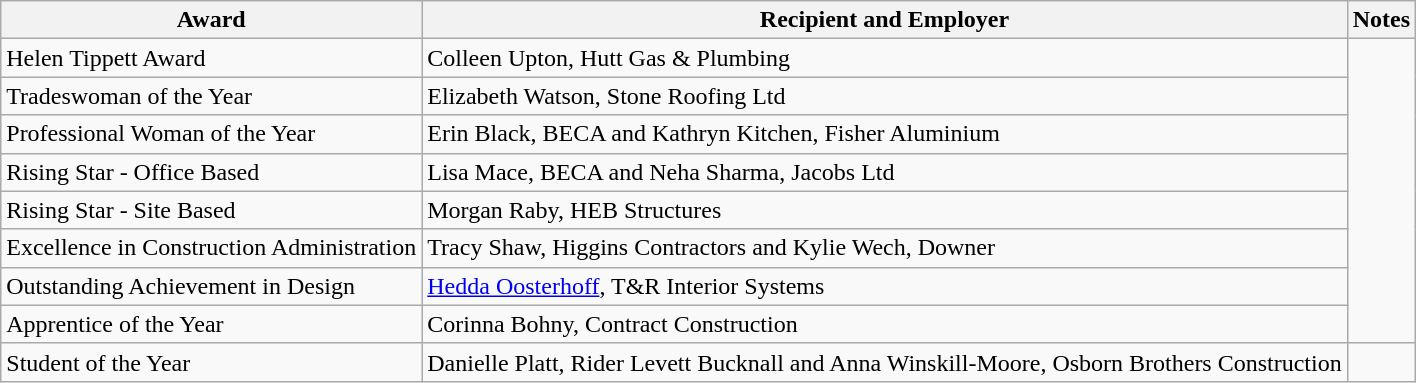<table class="wikitable">
<tr>
<th>Award</th>
<th>Recipient and Employer</th>
<th>Notes</th>
</tr>
<tr>
<td>Helen Tippett Award</td>
<td>Colleen Upton, Hutt Gas & Plumbing</td>
<td rowspan="8"></td>
</tr>
<tr>
<td>Tradeswoman of the Year</td>
<td>Elizabeth Watson, Stone Roofing Ltd</td>
</tr>
<tr>
<td>Professional Woman of the Year</td>
<td>Erin Black, BECA and Kathryn Kitchen, Fisher Aluminium</td>
</tr>
<tr>
<td>Rising Star - Office Based</td>
<td>Lisa Mace, BECA and Neha Sharma, Jacobs Ltd</td>
</tr>
<tr>
<td>Rising Star - Site Based</td>
<td>Morgan Raby, HEB Structures</td>
</tr>
<tr>
<td>Excellence in Construction Administration</td>
<td>Tracy Shaw, Higgins Contractors and Kylie Wech, Downer</td>
</tr>
<tr>
<td>Outstanding Achievement in Design</td>
<td><a href='#'>Hedda Oosterhoff</a>, T&R Interior Systems</td>
</tr>
<tr>
<td>Apprentice of the Year</td>
<td>Corinna Bohny, Contract Construction</td>
</tr>
<tr>
<td>Student of the Year</td>
<td>Danielle Platt, Rider Levett Bucknall and Anna Winskill-Moore, Osborn Brothers Construction</td>
<td></td>
</tr>
</table>
